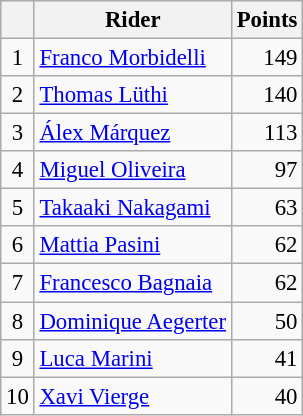<table class="wikitable" style="font-size: 95%;">
<tr>
<th></th>
<th>Rider</th>
<th>Points</th>
</tr>
<tr>
<td align=center>1</td>
<td> <a href='#'>Franco Morbidelli</a></td>
<td align=right>149</td>
</tr>
<tr>
<td align=center>2</td>
<td> <a href='#'>Thomas Lüthi</a></td>
<td align=right>140</td>
</tr>
<tr>
<td align=center>3</td>
<td> <a href='#'>Álex Márquez</a></td>
<td align=right>113</td>
</tr>
<tr>
<td align=center>4</td>
<td> <a href='#'>Miguel Oliveira</a></td>
<td align=right>97</td>
</tr>
<tr>
<td align=center>5</td>
<td> <a href='#'>Takaaki Nakagami</a></td>
<td align=right>63</td>
</tr>
<tr>
<td align=center>6</td>
<td> <a href='#'>Mattia Pasini</a></td>
<td align=right>62</td>
</tr>
<tr>
<td align=center>7</td>
<td> <a href='#'>Francesco Bagnaia</a></td>
<td align=right>62</td>
</tr>
<tr>
<td align=center>8</td>
<td> <a href='#'>Dominique Aegerter</a></td>
<td align=right>50</td>
</tr>
<tr>
<td align=center>9</td>
<td> <a href='#'>Luca Marini</a></td>
<td align=right>41</td>
</tr>
<tr>
<td align=center>10</td>
<td> <a href='#'>Xavi Vierge</a></td>
<td align=right>40</td>
</tr>
</table>
